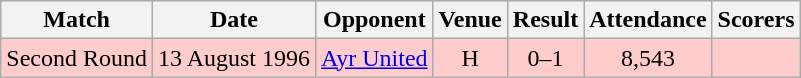<table class="wikitable" style="font-size:100%; text-align:center">
<tr>
<th>Match</th>
<th>Date</th>
<th>Opponent</th>
<th>Venue</th>
<th>Result</th>
<th>Attendance</th>
<th>Scorers</th>
</tr>
<tr style="background: #FFCCCC;">
<td>Second Round</td>
<td>13 August 1996</td>
<td><a href='#'>Ayr United</a></td>
<td>H</td>
<td>0–1</td>
<td>8,543</td>
<td></td>
</tr>
</table>
